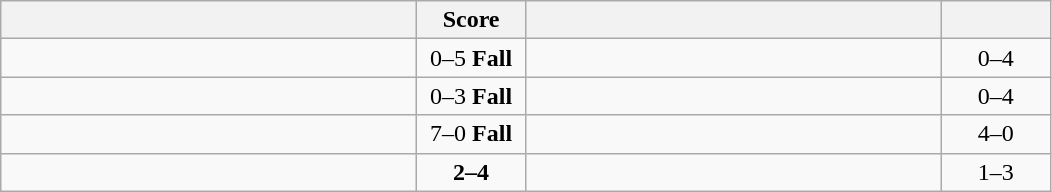<table class="wikitable" style="text-align: center; ">
<tr>
<th align="right" width="270"></th>
<th width="65">Score</th>
<th align="left" width="270"></th>
<th width="65"></th>
</tr>
<tr>
<td align="left"></td>
<td>0–5 <strong>Fall</strong></td>
<td align="left"><strong></strong></td>
<td>0–4 <strong></strong></td>
</tr>
<tr>
<td align="left"></td>
<td>0–3 <strong>Fall</strong></td>
<td align="left"><strong></strong></td>
<td>0–4 <strong></strong></td>
</tr>
<tr>
<td align="left"><strong></strong></td>
<td>7–0 <strong>Fall</strong></td>
<td align="left"></td>
<td>4–0 <strong></strong></td>
</tr>
<tr>
<td align="left"></td>
<td><strong>2–4</strong></td>
<td align="left"><strong></strong></td>
<td>1–3 <strong></strong></td>
</tr>
</table>
